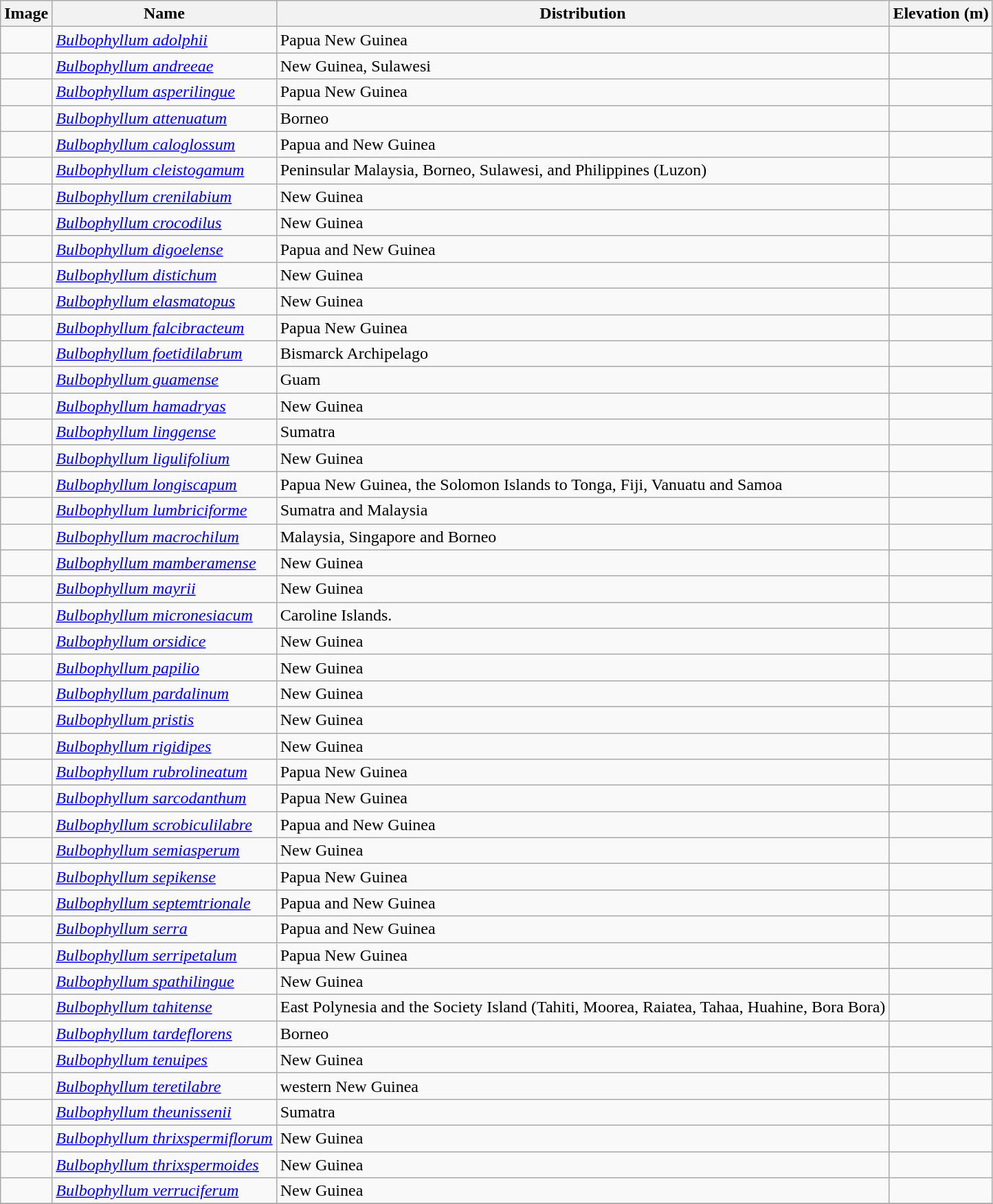<table class="wikitable collapsible">
<tr>
<th>Image</th>
<th>Name</th>
<th>Distribution</th>
<th>Elevation (m)</th>
</tr>
<tr>
<td></td>
<td><em><a href='#'>Bulbophyllum adolphii</a></em> </td>
<td>Papua New Guinea</td>
<td></td>
</tr>
<tr>
<td></td>
<td><em><a href='#'>Bulbophyllum andreeae</a></em> </td>
<td>New Guinea, Sulawesi</td>
<td></td>
</tr>
<tr>
<td></td>
<td><em><a href='#'>Bulbophyllum asperilingue</a></em> </td>
<td>Papua New Guinea</td>
<td></td>
</tr>
<tr>
<td></td>
<td><em><a href='#'>Bulbophyllum attenuatum</a></em> </td>
<td>Borneo</td>
<td></td>
</tr>
<tr>
<td></td>
<td><em><a href='#'>Bulbophyllum caloglossum</a></em> </td>
<td>Papua and New Guinea</td>
<td></td>
</tr>
<tr>
<td></td>
<td><em><a href='#'>Bulbophyllum cleistogamum</a></em> </td>
<td>Peninsular Malaysia, Borneo, Sulawesi, and  Philippines (Luzon)</td>
<td></td>
</tr>
<tr>
<td></td>
<td><em><a href='#'>Bulbophyllum crenilabium</a></em> </td>
<td>New Guinea</td>
<td></td>
</tr>
<tr>
<td></td>
<td><em><a href='#'>Bulbophyllum crocodilus</a></em> </td>
<td>New Guinea</td>
<td></td>
</tr>
<tr>
<td></td>
<td><em><a href='#'>Bulbophyllum digoelense</a></em> </td>
<td>Papua and New Guinea</td>
<td></td>
</tr>
<tr>
<td></td>
<td><em><a href='#'>Bulbophyllum distichum</a></em> </td>
<td>New Guinea</td>
<td></td>
</tr>
<tr>
<td></td>
<td><em><a href='#'>Bulbophyllum elasmatopus</a></em> </td>
<td>New Guinea</td>
<td></td>
</tr>
<tr>
<td></td>
<td><em><a href='#'>Bulbophyllum falcibracteum</a></em> </td>
<td>Papua New Guinea</td>
<td></td>
</tr>
<tr>
<td></td>
<td><em><a href='#'>Bulbophyllum foetidilabrum</a></em> </td>
<td>Bismarck Archipelago</td>
<td></td>
</tr>
<tr>
<td></td>
<td><em><a href='#'>Bulbophyllum guamense</a></em> </td>
<td>Guam</td>
<td></td>
</tr>
<tr>
<td></td>
<td><em><a href='#'>Bulbophyllum hamadryas</a></em> </td>
<td>New Guinea</td>
<td></td>
</tr>
<tr>
<td></td>
<td><em><a href='#'>Bulbophyllum linggense</a></em> </td>
<td>Sumatra</td>
<td></td>
</tr>
<tr>
<td></td>
<td><em><a href='#'>Bulbophyllum ligulifolium</a></em> </td>
<td>New Guinea</td>
<td></td>
</tr>
<tr>
<td></td>
<td><em><a href='#'>Bulbophyllum longiscapum</a></em> </td>
<td>Papua New Guinea, the Solomon Islands to Tonga, Fiji, Vanuatu and Samoa</td>
<td></td>
</tr>
<tr>
<td></td>
<td><em><a href='#'>Bulbophyllum lumbriciforme</a></em> </td>
<td>Sumatra and Malaysia</td>
<td></td>
</tr>
<tr>
<td></td>
<td><em><a href='#'>Bulbophyllum macrochilum</a></em> </td>
<td>Malaysia, Singapore and Borneo</td>
<td></td>
</tr>
<tr>
<td></td>
<td><em><a href='#'>Bulbophyllum mamberamense</a></em> </td>
<td>New Guinea</td>
<td></td>
</tr>
<tr>
<td></td>
<td><em><a href='#'>Bulbophyllum mayrii</a></em> </td>
<td>New Guinea</td>
<td></td>
</tr>
<tr>
<td></td>
<td><em><a href='#'>Bulbophyllum micronesiacum</a></em> </td>
<td>Caroline Islands.</td>
<td></td>
</tr>
<tr>
<td></td>
<td><em><a href='#'>Bulbophyllum orsidice</a></em> </td>
<td>New Guinea</td>
<td></td>
</tr>
<tr>
<td></td>
<td><em><a href='#'>Bulbophyllum papilio</a></em> </td>
<td>New Guinea</td>
<td></td>
</tr>
<tr>
<td></td>
<td><em><a href='#'>Bulbophyllum pardalinum</a></em> </td>
<td>New Guinea</td>
<td></td>
</tr>
<tr>
<td></td>
<td><em><a href='#'>Bulbophyllum pristis</a></em> </td>
<td>New Guinea</td>
<td></td>
</tr>
<tr>
<td></td>
<td><em><a href='#'>Bulbophyllum rigidipes</a></em> </td>
<td>New Guinea</td>
<td></td>
</tr>
<tr>
<td></td>
<td><em><a href='#'>Bulbophyllum rubrolineatum</a></em> </td>
<td>Papua New Guinea</td>
<td></td>
</tr>
<tr>
<td></td>
<td><em><a href='#'>Bulbophyllum sarcodanthum</a></em> </td>
<td>Papua New Guinea</td>
<td></td>
</tr>
<tr>
<td></td>
<td><em><a href='#'>Bulbophyllum scrobiculilabre</a></em> </td>
<td>Papua and New Guinea</td>
<td></td>
</tr>
<tr>
<td></td>
<td><em><a href='#'>Bulbophyllum semiasperum</a></em> </td>
<td>New Guinea</td>
<td></td>
</tr>
<tr>
<td></td>
<td><em><a href='#'>Bulbophyllum sepikense</a></em> </td>
<td>Papua New Guinea</td>
<td></td>
</tr>
<tr>
<td></td>
<td><em><a href='#'>Bulbophyllum septemtrionale</a></em> </td>
<td>Papua and New Guinea</td>
<td></td>
</tr>
<tr>
<td></td>
<td><em><a href='#'>Bulbophyllum serra</a></em> </td>
<td>Papua and New Guinea</td>
<td></td>
</tr>
<tr>
<td></td>
<td><em><a href='#'>Bulbophyllum serripetalum</a></em> </td>
<td>Papua New Guinea</td>
<td></td>
</tr>
<tr>
<td></td>
<td><em><a href='#'>Bulbophyllum spathilingue</a></em> </td>
<td>New Guinea</td>
<td></td>
</tr>
<tr>
<td></td>
<td><em><a href='#'>Bulbophyllum tahitense</a></em> </td>
<td>East Polynesia and the Society Island (Tahiti, Moorea, Raiatea, Tahaa, Huahine, Bora Bora)</td>
<td></td>
</tr>
<tr>
<td></td>
<td><em><a href='#'>Bulbophyllum tardeflorens</a></em> </td>
<td>Borneo</td>
<td></td>
</tr>
<tr>
<td></td>
<td><em><a href='#'>Bulbophyllum tenuipes</a></em> </td>
<td>New Guinea</td>
<td></td>
</tr>
<tr>
<td></td>
<td><em><a href='#'>Bulbophyllum teretilabre</a></em> </td>
<td>western New Guinea</td>
<td></td>
</tr>
<tr>
<td></td>
<td><em><a href='#'>Bulbophyllum theunissenii</a></em> </td>
<td>Sumatra</td>
<td></td>
</tr>
<tr>
<td></td>
<td><em><a href='#'>Bulbophyllum thrixspermiflorum</a></em> </td>
<td>New Guinea</td>
<td></td>
</tr>
<tr>
<td></td>
<td><em><a href='#'>Bulbophyllum thrixspermoides</a></em> </td>
<td>New Guinea</td>
<td></td>
</tr>
<tr>
<td></td>
<td><em><a href='#'>Bulbophyllum verruciferum</a></em> </td>
<td>New Guinea</td>
<td></td>
</tr>
<tr>
</tr>
</table>
